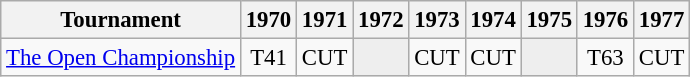<table class="wikitable" style="font-size:95%;text-align:center;">
<tr>
<th>Tournament</th>
<th>1970</th>
<th>1971</th>
<th>1972</th>
<th>1973</th>
<th>1974</th>
<th>1975</th>
<th>1976</th>
<th>1977</th>
</tr>
<tr>
<td align=left><a href='#'>The Open Championship</a></td>
<td>T41</td>
<td>CUT</td>
<td style="background:#eeeeee;"></td>
<td>CUT</td>
<td>CUT</td>
<td style="background:#eeeeee;"></td>
<td>T63</td>
<td>CUT</td>
</tr>
</table>
